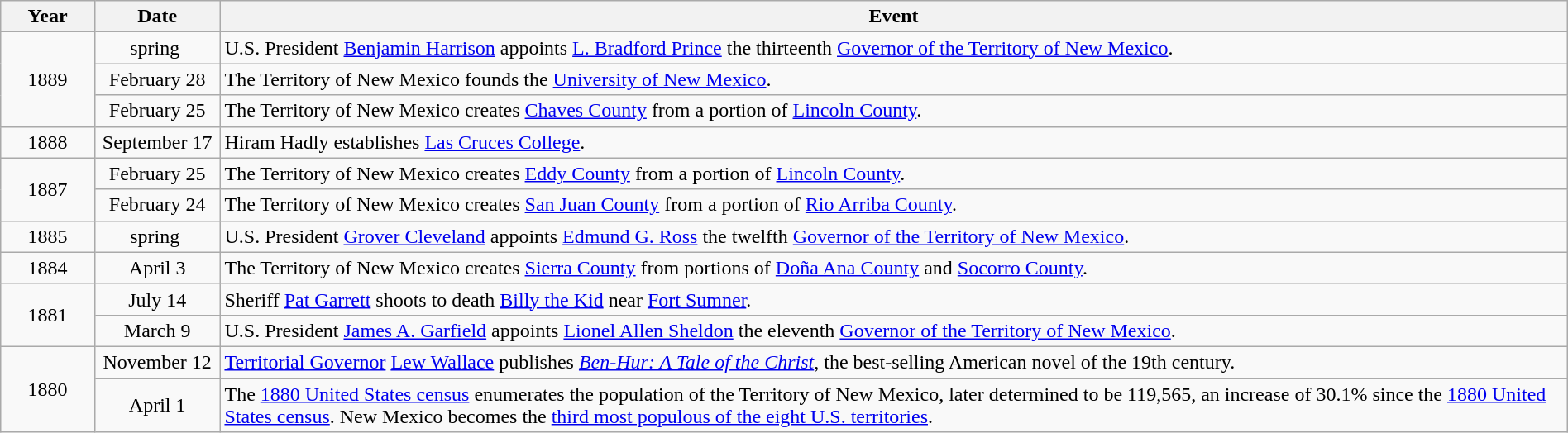<table class="wikitable" style="width:100%;">
<tr>
<th style="width:6%">Year</th>
<th style="width:8%">Date</th>
<th style="width:86%">Event</th>
</tr>
<tr>
<td align=center rowspan=3>1889</td>
<td align=center>spring </td>
<td>U.S. President <a href='#'>Benjamin Harrison</a> appoints <a href='#'>L. Bradford Prince</a> the thirteenth <a href='#'>Governor of the Territory of New Mexico</a>.</td>
</tr>
<tr>
<td align=center>February 28</td>
<td>The Territory of New Mexico founds the <a href='#'>University of New Mexico</a>.</td>
</tr>
<tr>
<td align=center>February 25</td>
<td>The Territory of New Mexico creates <a href='#'>Chaves County</a> from a portion of <a href='#'>Lincoln County</a>.</td>
</tr>
<tr>
<td align=center rowspan=1>1888</td>
<td align=center>September 17</td>
<td>Hiram Hadly establishes <a href='#'>Las Cruces College</a>.</td>
</tr>
<tr>
<td align=center rowspan=2>1887</td>
<td align=center>February 25</td>
<td>The Territory of New Mexico creates <a href='#'>Eddy County</a> from a portion of <a href='#'>Lincoln County</a>.</td>
</tr>
<tr>
<td align=center>February 24</td>
<td>The Territory of New Mexico creates <a href='#'>San Juan County</a> from a portion of <a href='#'>Rio Arriba County</a>.</td>
</tr>
<tr>
<td align=center rowspan=1>1885</td>
<td align=center>spring </td>
<td>U.S. President <a href='#'>Grover Cleveland</a> appoints <a href='#'>Edmund G. Ross</a> the twelfth <a href='#'>Governor of the Territory of New Mexico</a>.</td>
</tr>
<tr>
<td align=center rowspan=1>1884</td>
<td align=center>April 3</td>
<td>The Territory of New Mexico creates <a href='#'>Sierra County</a> from portions of <a href='#'>Doña Ana County</a> and <a href='#'>Socorro County</a>.</td>
</tr>
<tr>
<td align=center rowspan=2>1881</td>
<td align=center>July 14</td>
<td>Sheriff <a href='#'>Pat Garrett</a> shoots to death <a href='#'>Billy the Kid</a> near <a href='#'>Fort Sumner</a>.</td>
</tr>
<tr>
<td align=center>March 9</td>
<td>U.S. President <a href='#'>James A. Garfield</a> appoints <a href='#'>Lionel Allen Sheldon</a> the eleventh <a href='#'>Governor of the Territory of New Mexico</a>.</td>
</tr>
<tr>
<td align=center rowspan=2>1880</td>
<td align=center>November 12</td>
<td><a href='#'>Territorial Governor</a> <a href='#'>Lew Wallace</a> publishes <em><a href='#'>Ben-Hur: A Tale of the Christ</a></em>, the best-selling American novel of the 19th century.</td>
</tr>
<tr>
<td align=center>April 1</td>
<td>The <a href='#'>1880 United States census</a> enumerates the population of the Territory of New Mexico, later determined to be 119,565, an increase of 30.1% since the <a href='#'>1880 United States census</a>. New Mexico becomes the <a href='#'>third most populous of the eight U.S. territories</a>.</td>
</tr>
</table>
